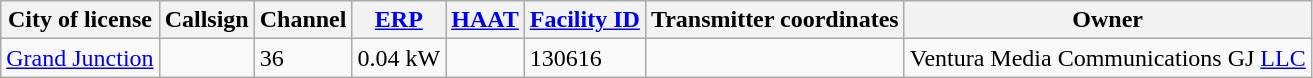<table class="wikitable">
<tr>
<th>City of license</th>
<th>Callsign</th>
<th>Channel</th>
<th><a href='#'>ERP</a></th>
<th><a href='#'>HAAT</a></th>
<th><a href='#'>Facility ID</a></th>
<th>Transmitter coordinates</th>
<th>Owner</th>
</tr>
<tr>
<td><a href='#'>Grand Junction</a></td>
<td><strong></strong></td>
<td>36</td>
<td>0.04 kW</td>
<td></td>
<td>130616</td>
<td></td>
<td>Ventura Media Communications GJ <a href='#'>LLC</a></td>
</tr>
</table>
